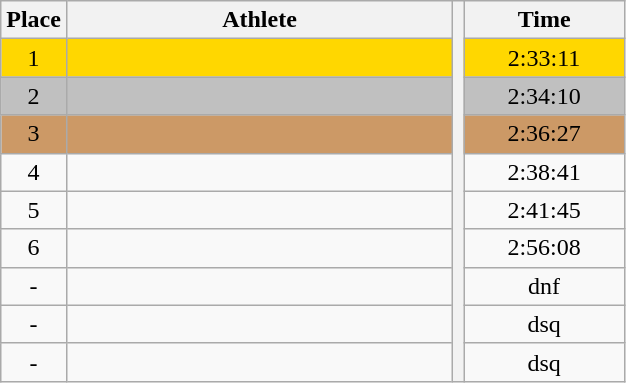<table class="wikitable" style="text-align:center">
<tr>
<th>Place</th>
<th width=250>Athlete</th>
<th rowspan=27></th>
<th width=100>Time</th>
</tr>
<tr bgcolor=gold>
<td>1</td>
<td align=left></td>
<td>2:33:11</td>
</tr>
<tr bgcolor=silver>
<td>2</td>
<td align=left></td>
<td>2:34:10</td>
</tr>
<tr bgcolor=cc9966>
<td>3</td>
<td align=left></td>
<td>2:36:27</td>
</tr>
<tr>
<td>4</td>
<td align=left></td>
<td>2:38:41</td>
</tr>
<tr>
<td>5</td>
<td align=left></td>
<td>2:41:45</td>
</tr>
<tr>
<td>6</td>
<td align=left></td>
<td>2:56:08</td>
</tr>
<tr>
<td>-</td>
<td align=left></td>
<td>dnf</td>
</tr>
<tr>
<td>-</td>
<td align=left></td>
<td>dsq</td>
</tr>
<tr>
<td>-</td>
<td align=left></td>
<td>dsq</td>
</tr>
</table>
